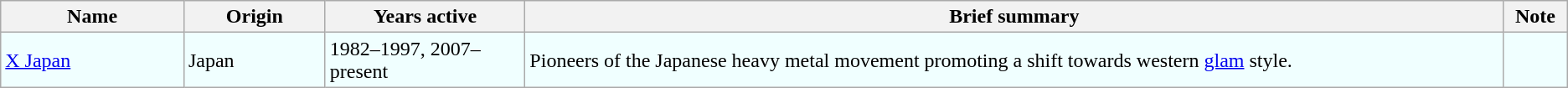<table class= "wikitable sortable sticky-header-multi">
<tr>
<th style="width:11em">Name</th>
<th style="width:8em">Origin</th>
<th style="width:12em">Years active</th>
<th style="width:65em">Brief summary</th>
<th style="width:3em">Note</th>
</tr>
<tr style="background:#f0ffff">
<td><a href='#'>X Japan</a></td>
<td>Japan</td>
<td>1982–1997, 2007–present</td>
<td>Pioneers of the Japanese heavy metal movement promoting a shift towards western <a href='#'>glam</a> style.</td>
<td></td>
</tr>
</table>
